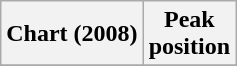<table class="wikitable plainrowheaders" style="text-align:center">
<tr>
<th scope="col">Chart (2008)</th>
<th scope="col">Peak<br>position</th>
</tr>
<tr>
</tr>
</table>
